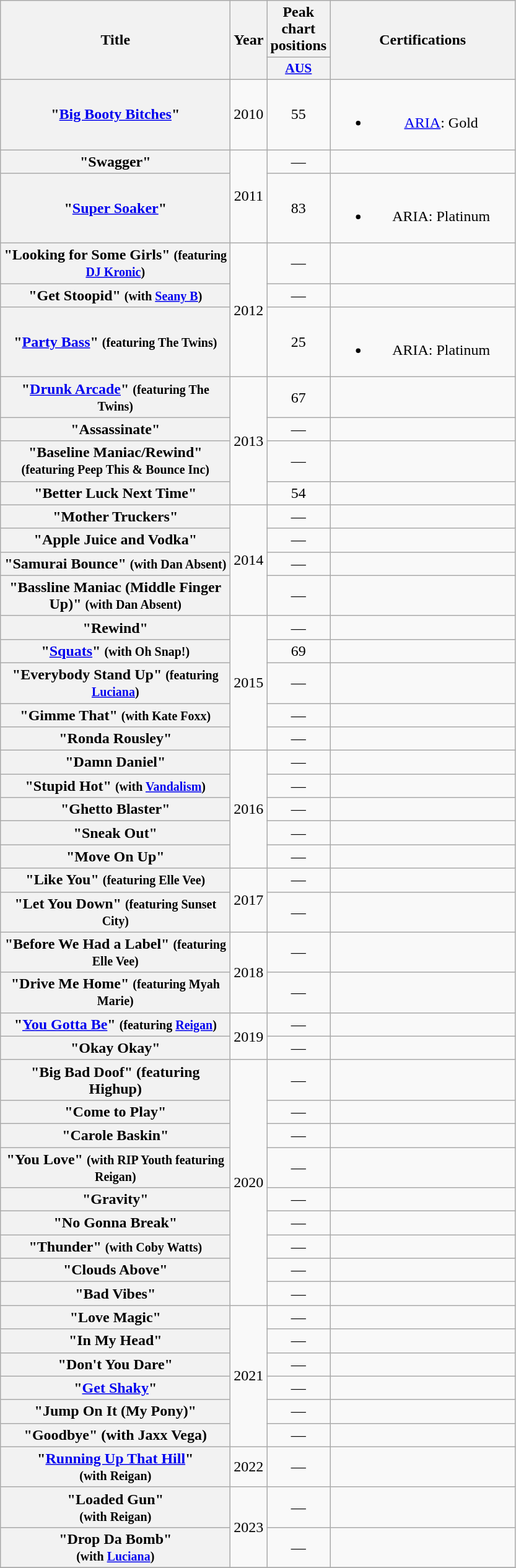<table class="wikitable plainrowheaders" style="text-align:center;">
<tr>
<th scope="col" rowspan="2" style="width:15em;">Title</th>
<th scope="col" rowspan="2" style="width:1em;">Year</th>
<th scope="col" colspan="1">Peak chart positions</th>
<th scope="col" rowspan="2" style="width:12em;">Certifications</th>
</tr>
<tr>
<th scope="col" style="width:3em;font-size:90%;"><a href='#'>AUS</a><br></th>
</tr>
<tr>
<th scope="row">"<a href='#'>Big Booty Bitches</a>"</th>
<td>2010</td>
<td>55</td>
<td><br><ul><li><a href='#'>ARIA</a>: Gold</li></ul></td>
</tr>
<tr>
<th scope="row">"Swagger"</th>
<td rowspan="2">2011</td>
<td>—</td>
<td></td>
</tr>
<tr>
<th scope="row">"<a href='#'>Super Soaker</a>"</th>
<td>83</td>
<td><br><ul><li>ARIA: Platinum</li></ul></td>
</tr>
<tr>
<th scope="row">"Looking for Some Girls" <small>(featuring <a href='#'>DJ Kronic</a>)</small></th>
<td rowspan="3">2012</td>
<td>—</td>
<td></td>
</tr>
<tr>
<th scope="row">"Get Stoopid" <small>(with <a href='#'>Seany B</a>)</small></th>
<td>—</td>
<td></td>
</tr>
<tr>
<th scope="row">"<a href='#'>Party Bass</a>" <small>(featuring The Twins)</small></th>
<td>25</td>
<td><br><ul><li>ARIA: Platinum</li></ul></td>
</tr>
<tr>
<th scope="row">"<a href='#'>Drunk Arcade</a>" <small>(featuring The Twins)</small></th>
<td rowspan="4">2013</td>
<td>67</td>
<td></td>
</tr>
<tr>
<th scope="row">"Assassinate"</th>
<td>—</td>
<td></td>
</tr>
<tr>
<th scope="row">"Baseline Maniac/Rewind" <small>(featuring Peep This & Bounce Inc)</small></th>
<td>—</td>
<td></td>
</tr>
<tr>
<th scope="row">"Better Luck Next Time"</th>
<td>54</td>
<td></td>
</tr>
<tr>
<th scope="row">"Mother Truckers"</th>
<td rowspan="4">2014</td>
<td>—</td>
<td></td>
</tr>
<tr>
<th scope="row">"Apple Juice and Vodka"</th>
<td>—</td>
<td></td>
</tr>
<tr>
<th scope="row">"Samurai Bounce" <small>(with Dan Absent)</small></th>
<td>—</td>
<td></td>
</tr>
<tr>
<th scope="row">"Bassline Maniac (Middle Finger Up)" <small>(with Dan Absent)</small></th>
<td>—</td>
<td></td>
</tr>
<tr>
<th scope="row">"Rewind"</th>
<td rowspan="5">2015</td>
<td>—</td>
<td></td>
</tr>
<tr>
<th scope="row">"<a href='#'>Squats</a>" <small>(with Oh Snap!)</small></th>
<td>69</td>
<td></td>
</tr>
<tr>
<th scope="row">"Everybody Stand Up" <small>(featuring <a href='#'>Luciana</a>)</small></th>
<td>—</td>
<td></td>
</tr>
<tr>
<th scope="row">"Gimme That" <small>(with Kate Foxx)</small></th>
<td>—</td>
<td></td>
</tr>
<tr>
<th scope="row">"Ronda Rousley"</th>
<td>—</td>
<td></td>
</tr>
<tr>
<th scope="row">"Damn Daniel"</th>
<td rowspan="5">2016</td>
<td>—</td>
<td></td>
</tr>
<tr>
<th scope="row">"Stupid Hot" <small>(with <a href='#'>Vandalism</a>)</small></th>
<td>—</td>
<td></td>
</tr>
<tr>
<th scope="row">"Ghetto Blaster"</th>
<td>—</td>
<td></td>
</tr>
<tr>
<th scope="row">"Sneak Out"</th>
<td>—</td>
<td></td>
</tr>
<tr>
<th scope="row">"Move On Up"</th>
<td>—</td>
<td></td>
</tr>
<tr>
<th scope="row">"Like You" <small>(featuring Elle Vee)</small></th>
<td rowspan="2">2017</td>
<td>—</td>
<td></td>
</tr>
<tr>
<th scope="row">"Let You Down" <small>(featuring Sunset City)</small></th>
<td>—</td>
<td></td>
</tr>
<tr>
<th scope="row">"Before We Had a Label" <small>(featuring Elle Vee)</small></th>
<td rowspan="2">2018</td>
<td>—</td>
<td></td>
</tr>
<tr>
<th scope="row">"Drive Me Home" <small>(featuring Myah Marie)</small></th>
<td>—</td>
<td></td>
</tr>
<tr>
<th scope="row">"<a href='#'>You Gotta Be</a>" <small>(featuring <a href='#'>Reigan</a>)</small></th>
<td rowspan="2">2019</td>
<td>—</td>
<td></td>
</tr>
<tr>
<th scope="row">"Okay Okay"</th>
<td>—</td>
<td></td>
</tr>
<tr>
<th scope="row">"Big Bad Doof" (featuring Highup)</th>
<td rowspan="9">2020</td>
<td>—</td>
<td></td>
</tr>
<tr>
<th scope="row">"Come to Play"</th>
<td>—</td>
<td></td>
</tr>
<tr>
<th scope="row">"Carole Baskin"</th>
<td>—</td>
<td></td>
</tr>
<tr>
<th scope="row">"You Love" <small>(with RIP Youth featuring Reigan)</small></th>
<td>—</td>
<td></td>
</tr>
<tr>
<th scope="row">"Gravity"</th>
<td>—</td>
<td></td>
</tr>
<tr>
<th scope="row">"No Gonna Break"</th>
<td>—</td>
<td></td>
</tr>
<tr>
<th scope="row">"Thunder" <small>(with Coby Watts)</small></th>
<td>—</td>
<td></td>
</tr>
<tr>
<th scope="row">"Clouds Above"</th>
<td>—</td>
<td></td>
</tr>
<tr>
<th scope="row">"Bad Vibes"</th>
<td>—</td>
<td></td>
</tr>
<tr>
<th scope="row">"Love Magic"</th>
<td rowspan="6">2021</td>
<td>—</td>
<td></td>
</tr>
<tr>
<th scope="row">"In My Head"</th>
<td>—</td>
<td></td>
</tr>
<tr>
<th scope="row">"Don't You Dare"</th>
<td>—</td>
<td></td>
</tr>
<tr>
<th scope="row">"<a href='#'>Get Shaky</a>"</th>
<td>—</td>
<td></td>
</tr>
<tr>
<th scope="row">"Jump On It (My Pony)"</th>
<td>—</td>
<td></td>
</tr>
<tr>
<th scope="row">"Goodbye" (with Jaxx Vega)</th>
<td>—</td>
<td></td>
</tr>
<tr>
<th scope="row">"<a href='#'>Running Up That Hill</a>" <br> <small>(with Reigan)</small></th>
<td>2022</td>
<td>—</td>
<td></td>
</tr>
<tr>
<th scope="row">"Loaded Gun" <br> <small>(with Reigan)</small></th>
<td rowspan=2>2023</td>
<td>—</td>
<td></td>
</tr>
<tr>
<th scope="row">"Drop Da Bomb" <br> <small>(with <a href='#'>Luciana</a>)</small></th>
<td>—</td>
<td></td>
</tr>
<tr>
</tr>
</table>
